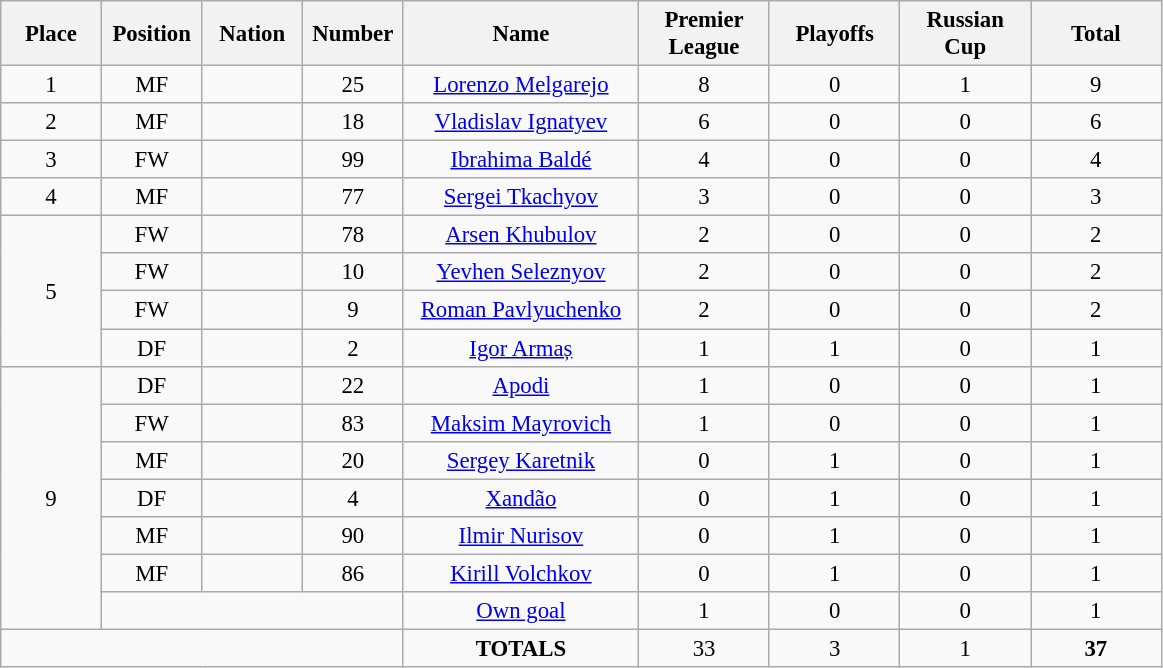<table class="wikitable" style="font-size: 95%; text-align: center;">
<tr>
<th width=60>Place</th>
<th width=60>Position</th>
<th width=60>Nation</th>
<th width=60>Number</th>
<th width=150>Name</th>
<th width=80>Premier League</th>
<th width=80>Playoffs</th>
<th width=80>Russian Cup</th>
<th width=80><strong>Total</strong></th>
</tr>
<tr>
<td>1</td>
<td>MF</td>
<td></td>
<td>25</td>
<td><a href='#'>Lorenzo Melgarejo</a></td>
<td>8</td>
<td>0</td>
<td>1</td>
<td>9</td>
</tr>
<tr>
<td>2</td>
<td>MF</td>
<td></td>
<td>18</td>
<td><a href='#'>Vladislav Ignatyev</a></td>
<td>6</td>
<td>0</td>
<td>0</td>
<td>6</td>
</tr>
<tr>
<td>3</td>
<td>FW</td>
<td></td>
<td>99</td>
<td><a href='#'>Ibrahima Baldé</a></td>
<td>4</td>
<td>0</td>
<td>0</td>
<td>4</td>
</tr>
<tr>
<td>4</td>
<td>MF</td>
<td></td>
<td>77</td>
<td><a href='#'>Sergei Tkachyov</a></td>
<td>3</td>
<td>0</td>
<td>0</td>
<td>3</td>
</tr>
<tr>
<td rowspan="4">5</td>
<td>FW</td>
<td></td>
<td>78</td>
<td><a href='#'>Arsen Khubulov</a></td>
<td>2</td>
<td>0</td>
<td>0</td>
<td>2</td>
</tr>
<tr>
<td>FW</td>
<td></td>
<td>10</td>
<td><a href='#'>Yevhen Seleznyov</a></td>
<td>2</td>
<td>0</td>
<td>0</td>
<td>2</td>
</tr>
<tr>
<td>FW</td>
<td></td>
<td>9</td>
<td><a href='#'>Roman Pavlyuchenko</a></td>
<td>2</td>
<td>0</td>
<td>0</td>
<td>2</td>
</tr>
<tr>
<td>DF</td>
<td></td>
<td>2</td>
<td><a href='#'>Igor Armaș</a></td>
<td>1</td>
<td>1</td>
<td>0</td>
<td>1</td>
</tr>
<tr>
<td rowspan="7">9</td>
<td>DF</td>
<td></td>
<td>22</td>
<td><a href='#'>Apodi</a></td>
<td>1</td>
<td>0</td>
<td>0</td>
<td>1</td>
</tr>
<tr>
<td>FW</td>
<td></td>
<td>83</td>
<td><a href='#'>Maksim Mayrovich</a></td>
<td>1</td>
<td>0</td>
<td>0</td>
<td>1</td>
</tr>
<tr>
<td>MF</td>
<td></td>
<td>20</td>
<td><a href='#'>Sergey Karetnik</a></td>
<td>0</td>
<td>1</td>
<td>0</td>
<td>1</td>
</tr>
<tr>
<td>DF</td>
<td></td>
<td>4</td>
<td><a href='#'>Xandão</a></td>
<td>0</td>
<td>1</td>
<td>0</td>
<td>1</td>
</tr>
<tr>
<td>MF</td>
<td></td>
<td>90</td>
<td><a href='#'>Ilmir Nurisov</a></td>
<td>0</td>
<td>1</td>
<td>0</td>
<td>1</td>
</tr>
<tr>
<td>MF</td>
<td></td>
<td>86</td>
<td><a href='#'>Kirill Volchkov</a></td>
<td>0</td>
<td>1</td>
<td>0</td>
<td>1</td>
</tr>
<tr>
<td colspan="3"></td>
<td><a href='#'>Own goal</a></td>
<td>1</td>
<td>0</td>
<td>0</td>
<td>1</td>
</tr>
<tr>
<td colspan="4"></td>
<td><strong>TOTALS</strong></td>
<td>33</td>
<td>3</td>
<td>1</td>
<td><strong>37</strong></td>
</tr>
</table>
